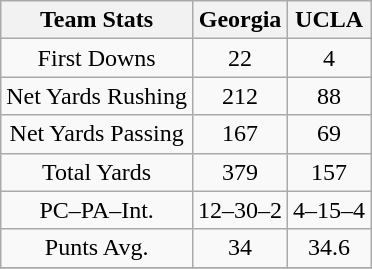<table class=wikitable style="text-align:center">
<tr>
<th>Team Stats</th>
<th>Georgia</th>
<th>UCLA</th>
</tr>
<tr>
<td>First Downs</td>
<td>22</td>
<td>4</td>
</tr>
<tr>
<td>Net Yards Rushing</td>
<td>212</td>
<td>88</td>
</tr>
<tr>
<td>Net Yards Passing</td>
<td>167</td>
<td>69</td>
</tr>
<tr>
<td>Total Yards</td>
<td>379</td>
<td>157</td>
</tr>
<tr>
<td>PC–PA–Int.</td>
<td>12–30–2</td>
<td>4–15–4</td>
</tr>
<tr>
<td>Punts Avg.</td>
<td>34</td>
<td>34.6</td>
</tr>
<tr>
</tr>
</table>
